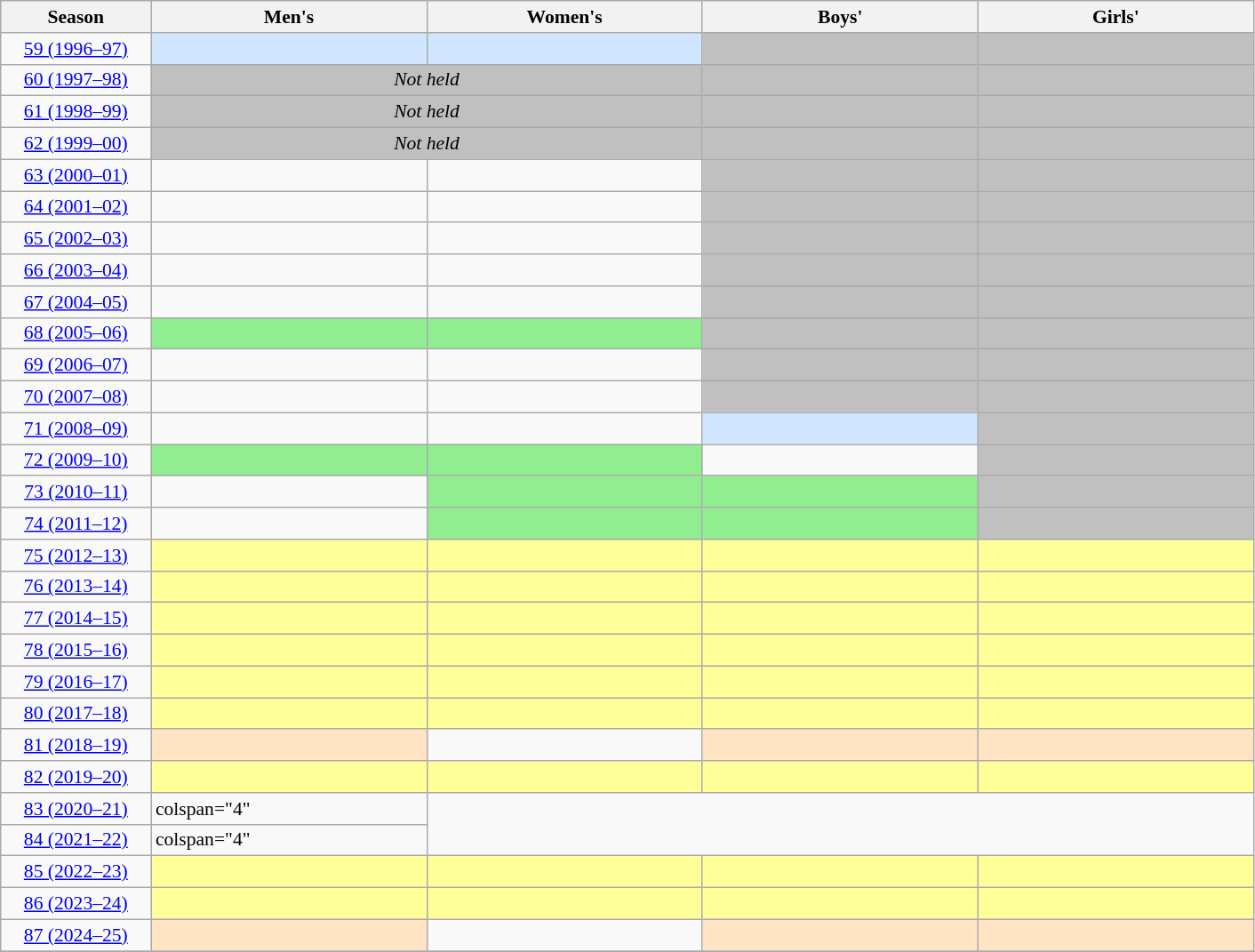<table class="wikitable" style="font-size:90%;">
<tr>
<th width=12%><strong>Season</strong></th>
<th width=200px><strong>Men's</strong></th>
<th width=200px><strong>Women's</strong></th>
<th width=200px><strong>Boys</strong>'</th>
<th width=200px><strong>Girls</strong>'</th>
</tr>
<tr>
<td align=center><a href='#'> 59 (1996–97)</a></td>
<td bgcolor="#D0E6FF"></td>
<td bgcolor="#D0E6FF"></td>
<td bgcolor=silver></td>
<td bgcolor=silver></td>
</tr>
<tr>
<td align=center><a href='#'> 60 (1997–98)</a></td>
<td bgcolor=silver colspan=2 align=center><em>Not held</em></td>
<td bgcolor=silver></td>
<td bgcolor=silver></td>
</tr>
<tr>
<td align=center><a href='#'> 61 (1998–99)</a></td>
<td bgcolor=silver colspan=2 align=center><em>Not held</em></td>
<td bgcolor=silver></td>
<td bgcolor=silver></td>
</tr>
<tr>
<td align=center><a href='#'> 62 (1999–00)</a></td>
<td bgcolor=silver colspan=2 align=center><em>Not held</em></td>
<td bgcolor=silver></td>
<td bgcolor=silver></td>
</tr>
<tr>
<td align=center><a href='#'> 63 (2000–01)</a></td>
<td></td>
<td></td>
<td bgcolor=silver></td>
<td bgcolor=silver></td>
</tr>
<tr>
<td align=center><a href='#'> 64 (2001–02)</a></td>
<td></td>
<td></td>
<td bgcolor=silver></td>
<td bgcolor=silver></td>
</tr>
<tr>
<td align=center><a href='#'> 65 (2002–03)</a></td>
<td></td>
<td></td>
<td bgcolor=silver></td>
<td bgcolor=silver></td>
</tr>
<tr>
<td align=center><a href='#'> 66 (2003–04)</a></td>
<td></td>
<td></td>
<td bgcolor=silver></td>
<td bgcolor=silver></td>
</tr>
<tr>
<td align=center><a href='#'> 67 (2004–05)</a></td>
<td></td>
<td></td>
<td bgcolor=silver></td>
<td bgcolor=silver></td>
</tr>
<tr>
<td align=center><a href='#'> 68 (2005–06)</a></td>
<td bgcolor="#90ee90"></td>
<td bgcolor="#90ee90"></td>
<td bgcolor=silver></td>
<td bgcolor=silver></td>
</tr>
<tr>
<td align=center><a href='#'> 69 (2006–07)</a></td>
<td></td>
<td></td>
<td bgcolor=silver></td>
<td bgcolor=silver></td>
</tr>
<tr>
<td align=center><a href='#'> 70 (2007–08)</a></td>
<td></td>
<td></td>
<td bgcolor=silver></td>
<td bgcolor=silver></td>
</tr>
<tr>
<td align=center><a href='#'> 71 (2008–09)</a></td>
<td></td>
<td></td>
<td bgcolor="#D0E6FF"></td>
<td bgcolor=silver></td>
</tr>
<tr>
<td align=center><a href='#'> 72 (2009–10)</a></td>
<td bgcolor="#90ee90"></td>
<td bgcolor="#90ee90"></td>
<td></td>
<td bgcolor=silver></td>
</tr>
<tr>
<td align=center><a href='#'> 73 (2010–11)</a></td>
<td></td>
<td bgcolor="#90ee90"></td>
<td bgcolor="#90ee90"></td>
<td bgcolor=silver></td>
</tr>
<tr>
<td align=center><a href='#'> 74 (2011–12)</a></td>
<td></td>
<td bgcolor="#90ee90"></td>
<td bgcolor="#90ee90"></td>
<td bgcolor=silver></td>
</tr>
<tr>
<td align=center><a href='#'> 75 (2012–13)</a></td>
<td bgcolor="#FFFF99"></td>
<td bgcolor="#FFFF99"></td>
<td bgcolor="#FFFF99"></td>
<td bgcolor="#FFFF99"></td>
</tr>
<tr>
<td align=center><a href='#'> 76 (2013–14)</a></td>
<td bgcolor="#FFFF99"></td>
<td bgcolor="#FFFF99"></td>
<td bgcolor="#FFFF99"></td>
<td bgcolor="#FFFF99"></td>
</tr>
<tr>
<td align=center><a href='#'> 77 (2014–15)</a></td>
<td bgcolor="#FFFF99"></td>
<td bgcolor="#FFFF99"></td>
<td bgcolor="#FFFF99"></td>
<td bgcolor="#FFFF99"></td>
</tr>
<tr>
<td align=center><a href='#'> 78 (2015–16)</a></td>
<td bgcolor="#FFFF99"></td>
<td bgcolor="#FFFF99"></td>
<td bgcolor="#FFFF99"></td>
<td bgcolor="#FFFF99"></td>
</tr>
<tr>
<td align=center><a href='#'> 79 (2016–17)</a></td>
<td bgcolor="#FFFF99"></td>
<td bgcolor="#FFFF99"></td>
<td bgcolor="#FFFF99"></td>
<td bgcolor="#FFFF99"></td>
</tr>
<tr>
<td align=center><a href='#'> 80 (2017–18)</a></td>
<td bgcolor="#FFFF99"></td>
<td bgcolor="#FFFF99"></td>
<td bgcolor="#FFFF99"></td>
<td bgcolor="#FFFF99"></td>
</tr>
<tr>
<td align=center><a href='#'> 81 (2018–19)</a></td>
<td bgcolor="#FFE4C4"></td>
<td></td>
<td bgcolor="#FFE4C4"></td>
<td bgcolor="#FFE4C4"></td>
</tr>
<tr>
<td align=center><a href='#'> 82 (2019–20)</a></td>
<td bgcolor="#FFFF99"></td>
<td bgcolor="#FFFF99"></td>
<td bgcolor="#FFFF99"></td>
<td bgcolor="#FFFF99"></td>
</tr>
<tr>
<td align=center><a href='#'> 83 (2020–21)</a></td>
<td>colspan="4" </td>
</tr>
<tr>
<td align=center><a href='#'> 84 (2021–22)</a></td>
<td>colspan="4" </td>
</tr>
<tr>
<td align=center><a href='#'> 85 (2022–23)</a></td>
<td bgcolor="#FFFF99"></td>
<td bgcolor="#FFFF99"></td>
<td bgcolor="#FFFF99"></td>
<td bgcolor="#FFFF99"></td>
</tr>
<tr>
<td align=center><a href='#'> 86 (2023–24)</a></td>
<td bgcolor="#FFFF99"></td>
<td bgcolor="#FFFF99"></td>
<td bgcolor="#FFFF99"></td>
<td bgcolor="#FFFF99"></td>
</tr>
<tr>
<td align=center><a href='#'> 87 (2024–25)</a></td>
<td bgcolor="#FFE4C4"></td>
<td></td>
<td bgcolor="#FFE4C4"></td>
<td bgcolor="#FFE4C4"></td>
</tr>
<tr>
</tr>
</table>
